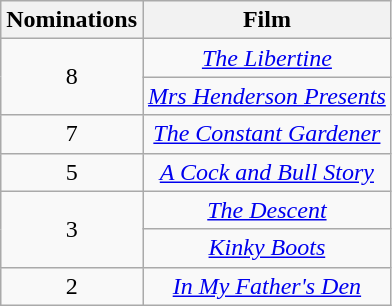<table class="wikitable plainrowheaders" style="text-align:center;">
<tr>
<th scope="col" style="width:55px;">Nominations</th>
<th scope="col" style="text-align:center;">Film</th>
</tr>
<tr>
<td rowspan="2">8</td>
<td><a href='#'><em>The Libertine</em></a></td>
</tr>
<tr>
<td><em><a href='#'>Mrs Henderson Presents</a></em></td>
</tr>
<tr>
<td>7</td>
<td><em><a href='#'>The Constant Gardener</a></em></td>
</tr>
<tr>
<td>5</td>
<td><em><a href='#'>A Cock and Bull Story</a></em></td>
</tr>
<tr>
<td rowspan="2">3</td>
<td><em><a href='#'>The Descent</a></em></td>
</tr>
<tr>
<td><em><a href='#'>Kinky Boots</a></em></td>
</tr>
<tr>
<td>2</td>
<td><em><a href='#'>In My Father's Den</a></em></td>
</tr>
</table>
